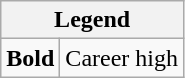<table class="wikitable mw-collapsible mw-collapsed">
<tr>
<th colspan="2">Legend</th>
</tr>
<tr>
<td><strong>Bold</strong></td>
<td>Career high</td>
</tr>
</table>
